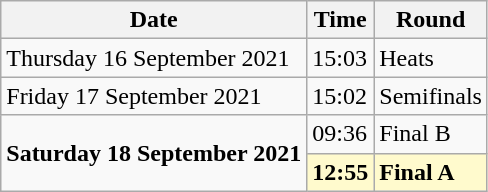<table class="wikitable">
<tr>
<th>Date</th>
<th>Time</th>
<th>Round</th>
</tr>
<tr>
<td>Thursday 16 September 2021</td>
<td>15:03</td>
<td>Heats</td>
</tr>
<tr>
<td>Friday 17 September 2021</td>
<td>15:02</td>
<td>Semifinals</td>
</tr>
<tr>
<td rowspan=2><strong>Saturday 18 September 2021</strong></td>
<td>09:36</td>
<td>Final B</td>
</tr>
<tr>
<td style=background:lemonchiffon><strong>12:55</strong></td>
<td style=background:lemonchiffon><strong>Final A</strong></td>
</tr>
</table>
